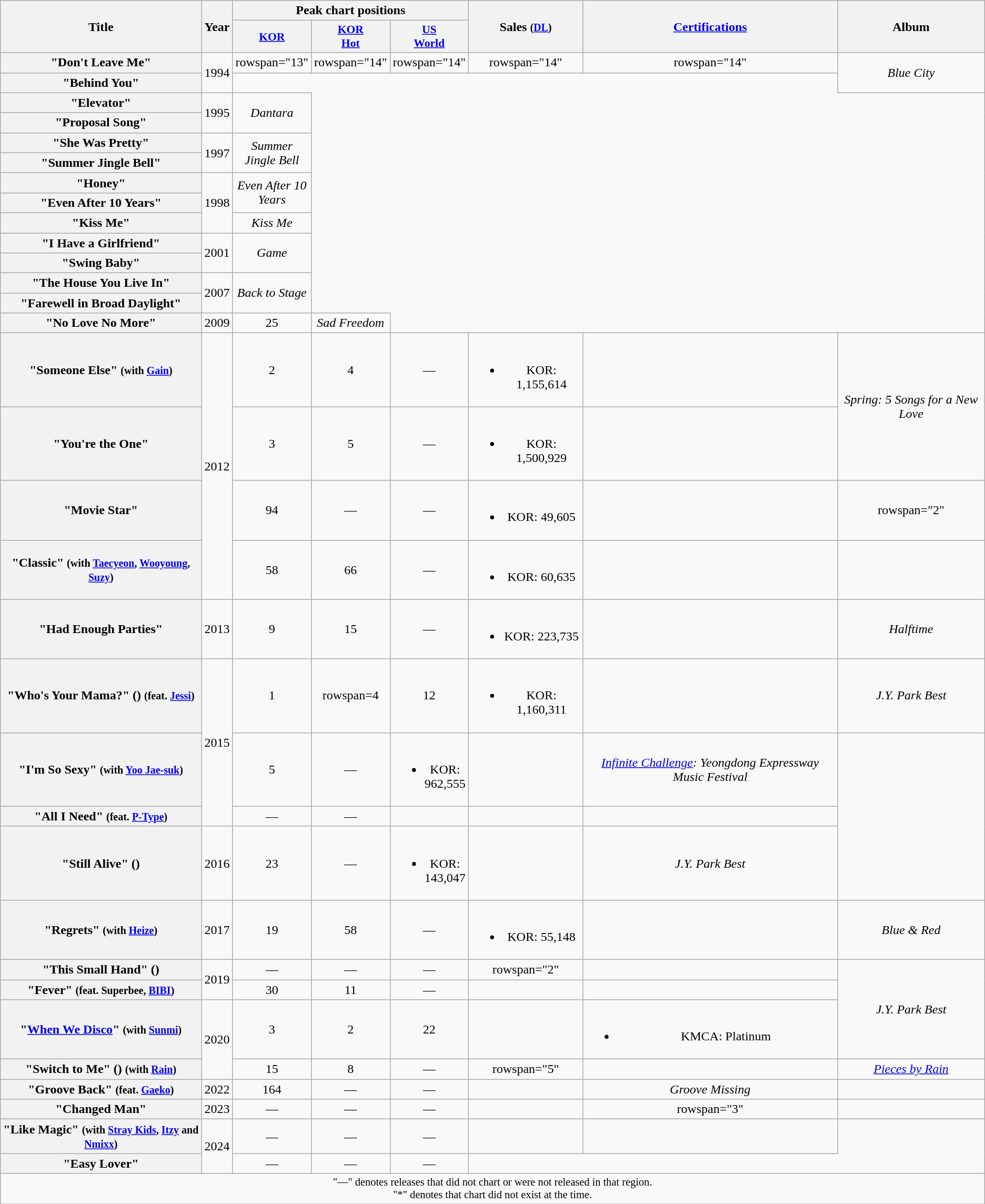<table class="wikitable plainrowheaders" style="text-align:center;">
<tr>
<th scope="col" rowspan="2">Title</th>
<th scope="col" rowspan="2">Year</th>
<th scope="col" colspan="3">Peak chart positions</th>
<th scope="col" rowspan="2">Sales <small>(<a href='#'>DL</a>)</small></th>
<th scope="col" rowspan="2"><a href='#'>Certifications</a></th>
<th scope="col" rowspan="2">Album</th>
</tr>
<tr>
<th scope="col" style="width:3em;font-size:90%;"><a href='#'>KOR</a><br></th>
<th scope="col" style="width:3em;font-size:90%;"><a href='#'>KOR<br>Hot</a><br></th>
<th scope="col" style="width:3em;font-size:90%;"><a href='#'>US<br>World</a><br></th>
</tr>
<tr>
<th scope="row">"Don't Leave Me"</th>
<td rowspan="2">1994</td>
<td>rowspan="13" </td>
<td>rowspan="14" </td>
<td>rowspan="14" </td>
<td>rowspan="14" </td>
<td>rowspan="14" </td>
<td rowspan="2"><em>Blue City</em></td>
</tr>
<tr>
<th scope="row">"Behind You"</th>
</tr>
<tr>
<th scope="row">"Elevator"</th>
<td rowspan="2">1995</td>
<td rowspan="2"><em>Dantara</em></td>
</tr>
<tr>
<th scope="row">"Proposal Song"</th>
</tr>
<tr>
<th scope="row">"She Was Pretty"</th>
<td rowspan="2">1997</td>
<td rowspan="2"><em>Summer Jingle Bell</em></td>
</tr>
<tr>
<th scope="row">"Summer Jingle Bell"</th>
</tr>
<tr>
<th scope="row">"Honey"</th>
<td rowspan="3">1998</td>
<td rowspan="2"><em>Even After 10 Years</em></td>
</tr>
<tr>
<th scope="row">"Even After 10 Years"</th>
</tr>
<tr>
<th scope="row">"Kiss Me"</th>
<td><em>Kiss Me</em></td>
</tr>
<tr>
<th scope="row">"I Have a Girlfriend"</th>
<td rowspan="2">2001</td>
<td rowspan="2"><em>Game</em></td>
</tr>
<tr>
<th scope="row">"Swing Baby"</th>
</tr>
<tr>
<th scope="row">"The House You Live In"</th>
<td rowspan="2">2007</td>
<td rowspan="2"><em>Back to Stage</em></td>
</tr>
<tr>
<th scope="row">"Farewell in Broad Daylight"</th>
</tr>
<tr>
<th scope="row">"No Love No More"</th>
<td>2009</td>
<td>25</td>
<td><em>Sad Freedom</em></td>
</tr>
<tr>
<th scope="row">"Someone Else" <small>(with <a href='#'>Gain</a>)</small></th>
<td rowspan="4">2012</td>
<td>2</td>
<td>4</td>
<td>—</td>
<td><br><ul><li>KOR: 1,155,614</li></ul></td>
<td></td>
<td rowspan="2"><em>Spring: 5 Songs for a New Love</em></td>
</tr>
<tr>
<th scope="row">"You're the One"</th>
<td>3</td>
<td>5</td>
<td>—</td>
<td><br><ul><li>KOR: 1,500,929</li></ul></td>
</tr>
<tr>
<th scope="row">"Movie Star"</th>
<td>94</td>
<td>—</td>
<td>—</td>
<td><br><ul><li>KOR: 49,605</li></ul></td>
<td></td>
<td>rowspan="2" </td>
</tr>
<tr>
<th scope="row">"Classic" <small>(with <a href='#'>Taecyeon</a>, <a href='#'>Wooyoung</a>, <a href='#'>Suzy</a>)</small></th>
<td>58</td>
<td>66</td>
<td>—</td>
<td><br><ul><li>KOR: 60,635</li></ul></td>
<td></td>
</tr>
<tr>
<th scope="row">"Had Enough Parties"</th>
<td>2013</td>
<td>9</td>
<td>15</td>
<td>—</td>
<td><br><ul><li>KOR: 223,735</li></ul></td>
<td></td>
<td><em>Halftime</em></td>
</tr>
<tr>
<th scope="row">"Who's Your Mama?" () <small>(feat. <a href='#'>Jessi</a>)</small></th>
<td rowspan="3">2015</td>
<td>1</td>
<td>rowspan=4 </td>
<td>12</td>
<td><br><ul><li>KOR: 1,160,311</li></ul></td>
<td></td>
<td><em>J.Y. Park Best</em></td>
</tr>
<tr>
<th scope="row">"I'm So Sexy" <small>(with <a href='#'>Yoo Jae-suk</a>)</small></th>
<td>5</td>
<td>—</td>
<td><br><ul><li>KOR: 962,555</li></ul></td>
<td></td>
<td><em><a href='#'>Infinite Challenge</a>: Yeongdong Expressway Music Festival</em></td>
</tr>
<tr>
<th scope="row">"All I Need" <small>(feat. <a href='#'>P-Type</a>)</small></th>
<td>—</td>
<td>—</td>
<td></td>
<td></td>
<td></td>
</tr>
<tr>
<th scope="row">"Still Alive" ()</th>
<td>2016</td>
<td>23</td>
<td>—</td>
<td><br><ul><li>KOR: 143,047</li></ul></td>
<td></td>
<td><em>J.Y. Park Best</em></td>
</tr>
<tr>
<th scope="row">"Regrets" <small>(with <a href='#'>Heize</a>)</small></th>
<td>2017</td>
<td>19</td>
<td>58</td>
<td>—</td>
<td><br><ul><li>KOR: 55,148</li></ul></td>
<td></td>
<td><em>Blue & Red</em></td>
</tr>
<tr>
<th scope="row">"This Small Hand" ()</th>
<td rowspan="2">2019</td>
<td>—</td>
<td>—</td>
<td>—</td>
<td>rowspan="2" </td>
<td></td>
<td rowspan="3"><em>J.Y. Park Best</em></td>
</tr>
<tr>
<th scope="row">"Fever" <small>(feat. Superbee, <a href='#'>BIBI</a>)</small></th>
<td>30</td>
<td>11</td>
<td>—</td>
<td></td>
</tr>
<tr>
<th scope="row">"<a href='#'>When We Disco</a>" <small>(with <a href='#'>Sunmi</a>)</small></th>
<td rowspan="2">2020</td>
<td>3</td>
<td>2</td>
<td>22</td>
<td></td>
<td><br><ul><li>KMCA: Platinum </li></ul></td>
</tr>
<tr>
<th scope="row">"Switch to Me" () <small>(with <a href='#'>Rain</a>)</small></th>
<td>15</td>
<td>8</td>
<td>—</td>
<td>rowspan="5" </td>
<td></td>
<td><em><a href='#'>Pieces by Rain</a></em></td>
</tr>
<tr>
<th scope="row">"Groove Back" <small>(feat. <a href='#'>Gaeko</a>)</small></th>
<td>2022</td>
<td>164</td>
<td>—</td>
<td>—</td>
<td></td>
<td><em>Groove Missing</em></td>
<td></td>
</tr>
<tr>
<th scope="row">"Changed Man"</th>
<td>2023</td>
<td>—</td>
<td>—</td>
<td>—</td>
<td></td>
<td>rowspan="3" </td>
<td></td>
</tr>
<tr>
<th scope="row">"Like Magic" <small>(with <a href='#'>Stray Kids</a>, <a href='#'>Itzy</a> and <a href='#'>Nmixx</a>)</small></th>
<td rowspan="2">2024</td>
<td>—</td>
<td>—</td>
<td>—</td>
<td></td>
<td></td>
</tr>
<tr>
<th scope="row">"Easy Lover"</th>
<td>—</td>
<td>—</td>
<td>—</td>
</tr>
<tr>
<td colspan="8" style="font-size:85%">"—" denotes releases that did not chart or were not released in that region.<br>"*" denotes that chart did not exist at the time.</td>
</tr>
</table>
